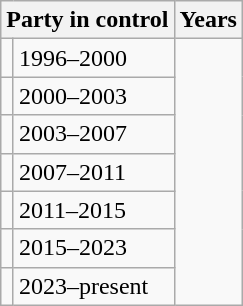<table class="wikitable">
<tr>
<th colspan="2">Party in control</th>
<th>Years</th>
</tr>
<tr>
<td></td>
<td>1996–2000</td>
</tr>
<tr>
<td></td>
<td>2000–2003</td>
</tr>
<tr>
<td></td>
<td>2003–2007</td>
</tr>
<tr>
<td></td>
<td>2007–2011</td>
</tr>
<tr>
<td></td>
<td>2011–2015</td>
</tr>
<tr>
<td></td>
<td>2015–2023</td>
</tr>
<tr>
<td></td>
<td>2023–present</td>
</tr>
</table>
